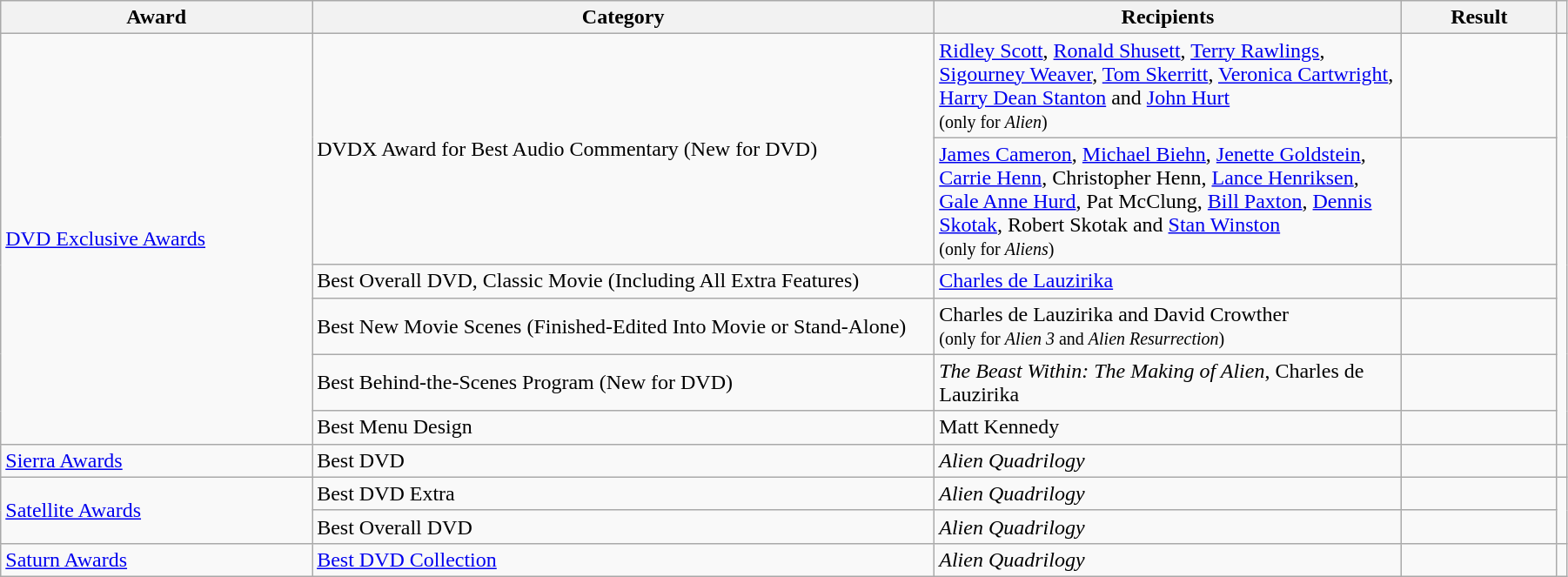<table class="wikitable sortable plainrowheaders" width="95%" cellpadding="5">
<tr>
<th width="20%">Award</th>
<th width="40%">Category</th>
<th width="30%">Recipients</th>
<th width="10%">Result</th>
<th></th>
</tr>
<tr>
<td rowspan=6><a href='#'>DVD Exclusive Awards</a></td>
<td rowspan=2>DVDX Award for Best Audio Commentary (New for DVD)<br></td>
<td><a href='#'>Ridley Scott</a>, <a href='#'>Ronald Shusett</a>, <a href='#'>Terry Rawlings</a>, <a href='#'>Sigourney Weaver</a>, <a href='#'>Tom Skerritt</a>, <a href='#'>Veronica Cartwright</a>, <a href='#'>Harry Dean Stanton</a> and <a href='#'>John Hurt</a><br><small>(only for <em>Alien</em>)</small></td>
<td></td>
<td rowspan=6 style="text-align:center;"></td>
</tr>
<tr>
<td><a href='#'>James Cameron</a>, <a href='#'>Michael Biehn</a>, <a href='#'>Jenette Goldstein</a>, <a href='#'>Carrie Henn</a>, Christopher Henn, <a href='#'>Lance Henriksen</a>, <a href='#'>Gale Anne Hurd</a>, Pat McClung, <a href='#'>Bill Paxton</a>, <a href='#'>Dennis Skotak</a>, Robert Skotak and <a href='#'>Stan Winston</a> <br><small>(only for <em>Aliens</em>)</small></td>
<td></td>
</tr>
<tr>
<td>Best Overall DVD, Classic Movie (Including All Extra Features)</td>
<td><a href='#'>Charles de Lauzirika</a></td>
<td></td>
</tr>
<tr>
<td>Best New Movie Scenes (Finished-Edited Into Movie or Stand-Alone)</td>
<td>Charles de Lauzirika and David Crowther <br><small>(only for <em>Alien 3</em> and <em>Alien Resurrection</em>)</small></td>
<td></td>
</tr>
<tr>
<td>Best Behind-the-Scenes Program (New for DVD)</td>
<td><em>The Beast Within: The Making of Alien</em>, Charles de Lauzirika</td>
<td></td>
</tr>
<tr>
<td>Best Menu Design</td>
<td>Matt Kennedy</td>
<td></td>
</tr>
<tr>
<td><a href='#'>Sierra Awards</a></td>
<td>Best DVD</td>
<td><em>Alien Quadrilogy</em></td>
<td></td>
<td style="text-align:center;"></td>
</tr>
<tr>
<td rowspan=2><a href='#'>Satellite Awards</a></td>
<td>Best DVD Extra</td>
<td><em>Alien Quadrilogy</em></td>
<td></td>
</tr>
<tr>
<td>Best Overall DVD</td>
<td><em>Alien Quadrilogy</em></td>
<td></td>
</tr>
<tr>
<td><a href='#'>Saturn Awards</a></td>
<td><a href='#'>Best DVD Collection</a></td>
<td><em>Alien Quadrilogy</em></td>
<td></td>
<td style="text-align:center;"></td>
</tr>
</table>
